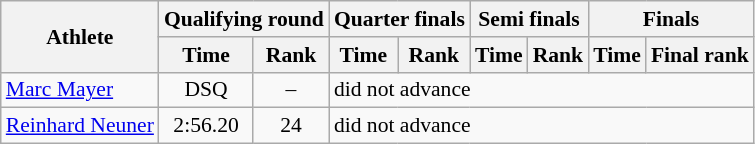<table class="wikitable" style="font-size:90%">
<tr>
<th rowspan="2">Athlete</th>
<th colspan="2">Qualifying round</th>
<th colspan="2">Quarter finals</th>
<th colspan="2">Semi finals</th>
<th colspan="2">Finals</th>
</tr>
<tr>
<th>Time</th>
<th>Rank</th>
<th>Time</th>
<th>Rank</th>
<th>Time</th>
<th>Rank</th>
<th>Time</th>
<th>Final rank</th>
</tr>
<tr>
<td><a href='#'>Marc Mayer</a></td>
<td align="center">DSQ</td>
<td align="center">–</td>
<td colspan="6">did not advance</td>
</tr>
<tr>
<td><a href='#'>Reinhard Neuner</a></td>
<td align="center">2:56.20</td>
<td align="center">24</td>
<td colspan="6">did not advance</td>
</tr>
</table>
